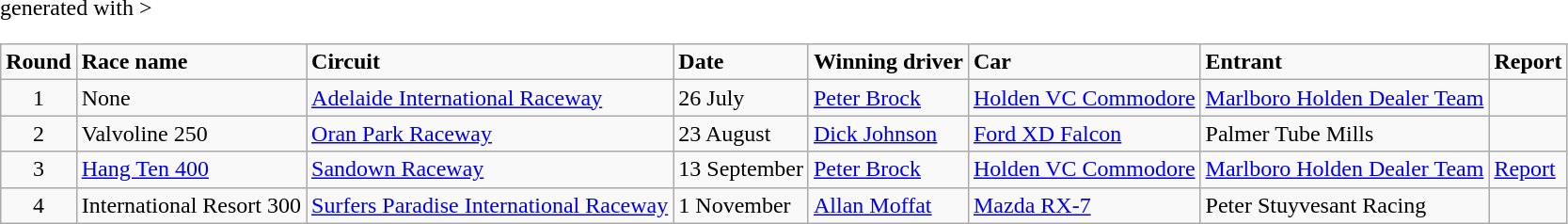<table class="wikitable" <hiddentext>generated with >
<tr style="font-weight:bold">
<td align="center">Round</td>
<td>Race name</td>
<td>Circuit</td>
<td>Date</td>
<td>Winning driver</td>
<td>Car</td>
<td>Entrant</td>
<td>Report</td>
</tr>
<tr>
<td align="center">1</td>
<td>None</td>
<td><a href='#'>Adelaide International Raceway</a></td>
<td>26 July</td>
<td> <a href='#'>Peter Brock</a></td>
<td><a href='#'>Holden VC Commodore</a></td>
<td><a href='#'>Marlboro Holden Dealer Team</a></td>
<td></td>
</tr>
<tr>
<td align="center">2</td>
<td>Valvoline 250  </td>
<td><a href='#'>Oran Park Raceway</a></td>
<td>23 August</td>
<td> <a href='#'>Dick Johnson</a></td>
<td><a href='#'>Ford XD Falcon</a></td>
<td>Palmer Tube Mills</td>
<td></td>
</tr>
<tr>
<td align="center">3</td>
<td><a href='#'>Hang Ten 400</a></td>
<td><a href='#'>Sandown Raceway</a></td>
<td>13 September</td>
<td> <a href='#'>Peter Brock</a></td>
<td><a href='#'>Holden VC Commodore</a></td>
<td><a href='#'>Marlboro Holden Dealer Team</a></td>
<td><a href='#'>Report</a></td>
</tr>
<tr>
<td align="center">4</td>
<td>International Resort 300</td>
<td><a href='#'>Surfers Paradise International Raceway</a></td>
<td>1 November</td>
<td> <a href='#'>Allan Moffat</a></td>
<td><a href='#'>Mazda RX-7</a></td>
<td>Peter Stuyvesant Racing</td>
<td></td>
</tr>
</table>
